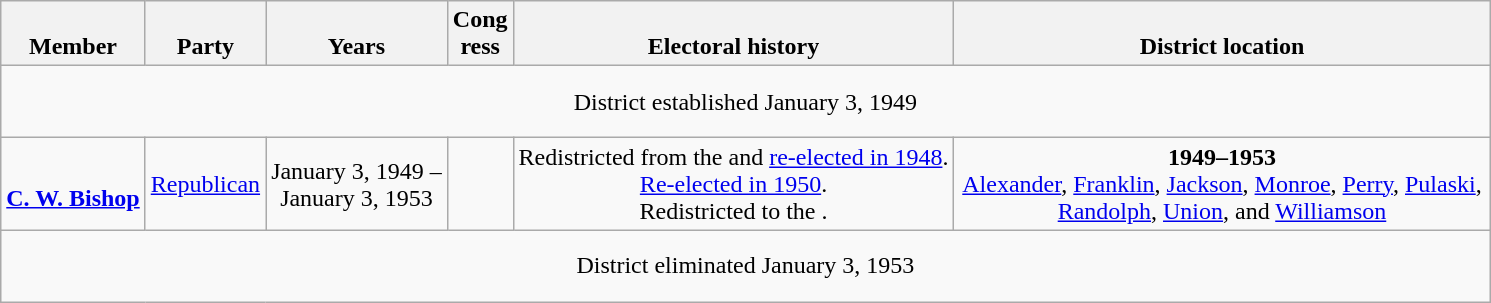<table class=wikitable style="text-align:center">
<tr valign=bottom>
<th>Member</th>
<th>Party</th>
<th>Years</th>
<th>Cong<br>ress</th>
<th>Electoral history</th>
<th width=350>District location</th>
</tr>
<tr style="height:3em">
<td colspan=6>District established January 3, 1949</td>
</tr>
<tr style="height:3em">
<td align=left><br><strong><a href='#'>C. W. Bishop</a></strong><br></td>
<td><a href='#'>Republican</a></td>
<td nowrap>January 3, 1949 –<br>January 3, 1953</td>
<td></td>
<td>Redistricted from the  and <a href='#'>re-elected in 1948</a>.<br><a href='#'>Re-elected in 1950</a>.<br>Redistricted to the .</td>
<td><strong>1949–1953</strong><br><a href='#'>Alexander</a>, <a href='#'>Franklin</a>, <a href='#'>Jackson</a>, <a href='#'>Monroe</a>, <a href='#'>Perry</a>, <a href='#'>Pulaski</a>, <a href='#'>Randolph</a>, <a href='#'>Union</a>, and <a href='#'>Williamson</a></td>
</tr>
<tr style="height:3em">
<td colspan=6>District eliminated January 3, 1953</td>
</tr>
</table>
